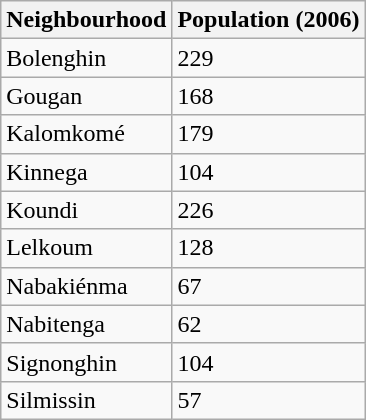<table class="wikitable">
<tr>
<th>Neighbourhood</th>
<th>Population (2006)</th>
</tr>
<tr>
<td>Bolenghin</td>
<td>229</td>
</tr>
<tr>
<td>Gougan</td>
<td>168</td>
</tr>
<tr>
<td>Kalomkomé</td>
<td>179</td>
</tr>
<tr>
<td>Kinnega</td>
<td>104</td>
</tr>
<tr>
<td>Koundi</td>
<td>226</td>
</tr>
<tr>
<td>Lelkoum</td>
<td>128</td>
</tr>
<tr>
<td>Nabakiénma</td>
<td>67</td>
</tr>
<tr>
<td>Nabitenga</td>
<td>62</td>
</tr>
<tr>
<td>Signonghin</td>
<td>104</td>
</tr>
<tr>
<td>Silmissin</td>
<td>57</td>
</tr>
</table>
